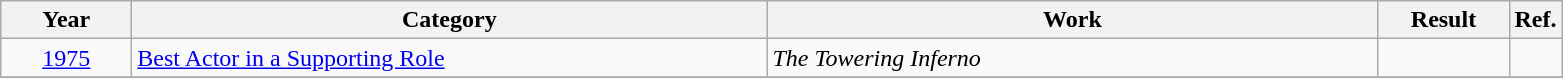<table class=wikitable>
<tr>
<th scope="col" style="width:5em;">Year</th>
<th scope="col" style="width:26em;">Category</th>
<th scope="col" style="width:25em;">Work</th>
<th scope="col" style="width:5em;">Result</th>
<th>Ref.</th>
</tr>
<tr>
<td style="text-align:center;"><a href='#'>1975</a></td>
<td><a href='#'>Best Actor in a Supporting Role</a></td>
<td><em>The Towering Inferno</em></td>
<td></td>
<td align="center"></td>
</tr>
<tr>
</tr>
</table>
